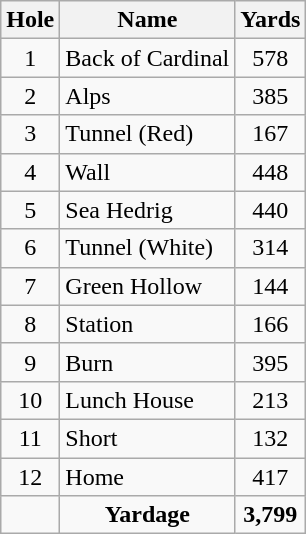<table class=wikitable>
<tr>
<th>Hole</th>
<th>Name</th>
<th>Yards</th>
</tr>
<tr>
<td align=center>1</td>
<td>Back of Cardinal</td>
<td align=center>578</td>
</tr>
<tr>
<td align=center>2</td>
<td>Alps</td>
<td align=center>385</td>
</tr>
<tr>
<td align=center>3</td>
<td>Tunnel (Red)</td>
<td align=center>167</td>
</tr>
<tr>
<td align=center>4</td>
<td>Wall</td>
<td align=center>448</td>
</tr>
<tr>
<td align=center>5</td>
<td>Sea Hedrig</td>
<td align=center>440</td>
</tr>
<tr>
<td align=center>6</td>
<td>Tunnel (White)</td>
<td align=center>314</td>
</tr>
<tr>
<td align=center>7</td>
<td>Green Hollow</td>
<td align=center>144</td>
</tr>
<tr>
<td align=center>8</td>
<td>Station</td>
<td align=center>166</td>
</tr>
<tr>
<td align=center>9</td>
<td>Burn</td>
<td align=center>395</td>
</tr>
<tr>
<td align=center>10</td>
<td>Lunch House</td>
<td align=center>213</td>
</tr>
<tr>
<td align=center>11</td>
<td>Short</td>
<td align=center>132</td>
</tr>
<tr>
<td align=center>12</td>
<td>Home</td>
<td align=center>417</td>
</tr>
<tr>
<td></td>
<td align=center><strong>Yardage</strong></td>
<td align=center><strong>3,799</strong></td>
</tr>
</table>
